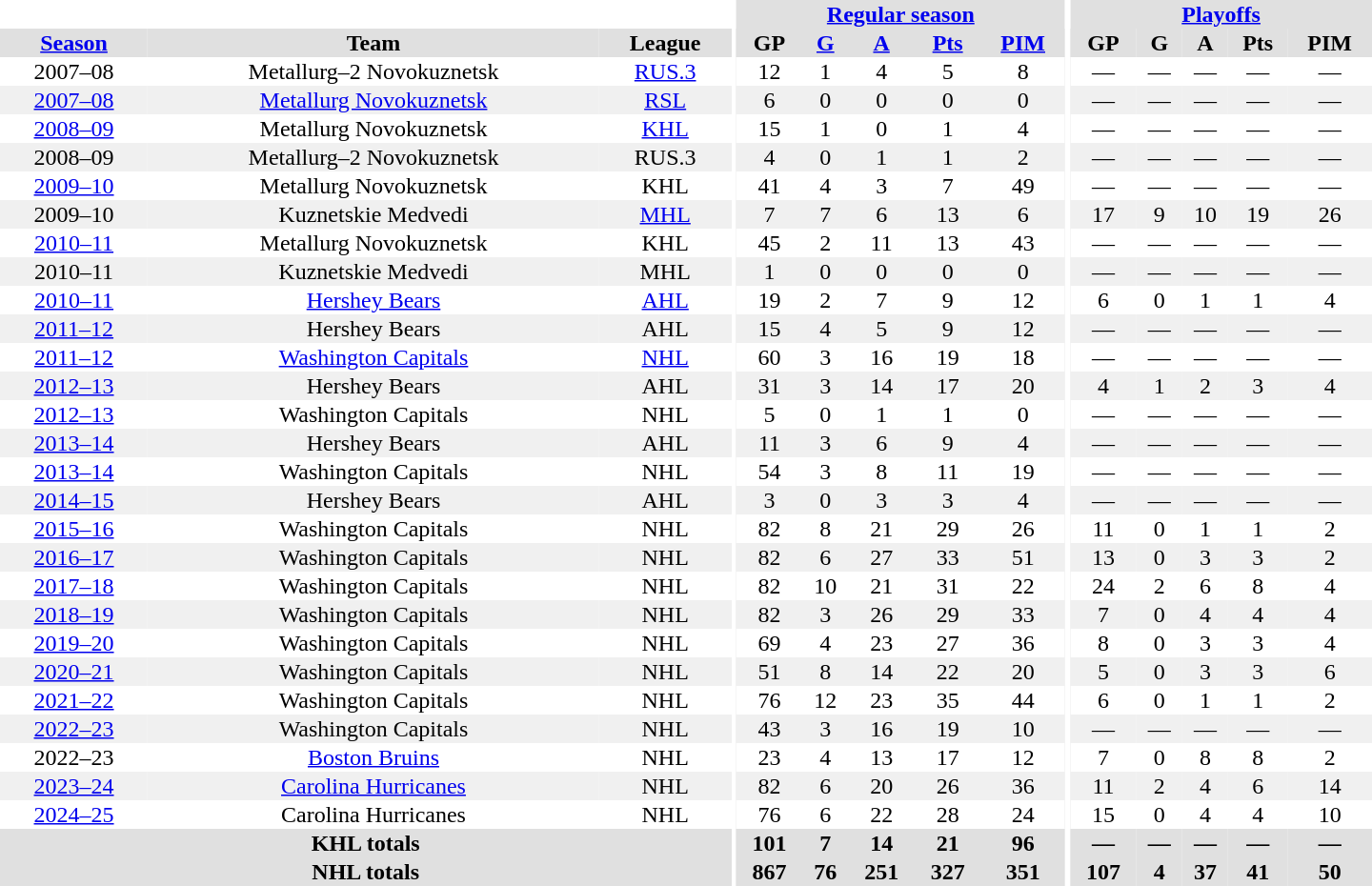<table border="0" cellpadding="1" cellspacing="0" style="text-align:center; width:60em;">
<tr style="background:#e0e0e0">
<th colspan="3" style="background:#fff;"></th>
<th rowspan="100" style="background:#fff;"></th>
<th colspan="5"><a href='#'>Regular season</a></th>
<th rowspan="100" style="background:#fff;"></th>
<th colspan="5"><a href='#'>Playoffs</a></th>
</tr>
<tr style="background:#e0e0e0;">
<th><a href='#'>Season</a></th>
<th>Team</th>
<th>League</th>
<th>GP</th>
<th><a href='#'>G</a></th>
<th><a href='#'>A</a></th>
<th><a href='#'>Pts</a></th>
<th><a href='#'>PIM</a></th>
<th>GP</th>
<th>G</th>
<th>A</th>
<th>Pts</th>
<th>PIM</th>
</tr>
<tr>
<td>2007–08</td>
<td>Metallurg–2 Novokuznetsk</td>
<td><a href='#'>RUS.3</a></td>
<td>12</td>
<td>1</td>
<td>4</td>
<td>5</td>
<td>8</td>
<td>—</td>
<td>—</td>
<td>—</td>
<td>—</td>
<td>—</td>
</tr>
<tr style="background:#f0f0f0;">
<td><a href='#'>2007–08</a></td>
<td><a href='#'>Metallurg Novokuznetsk</a></td>
<td><a href='#'>RSL</a></td>
<td>6</td>
<td>0</td>
<td>0</td>
<td>0</td>
<td>0</td>
<td>—</td>
<td>—</td>
<td>—</td>
<td>—</td>
<td>—</td>
</tr>
<tr>
<td><a href='#'>2008–09</a></td>
<td>Metallurg Novokuznetsk</td>
<td><a href='#'>KHL</a></td>
<td>15</td>
<td>1</td>
<td>0</td>
<td>1</td>
<td>4</td>
<td>—</td>
<td>—</td>
<td>—</td>
<td>—</td>
<td>—</td>
</tr>
<tr style="background:#f0f0f0;">
<td>2008–09</td>
<td>Metallurg–2 Novokuznetsk</td>
<td>RUS.3</td>
<td>4</td>
<td>0</td>
<td>1</td>
<td>1</td>
<td>2</td>
<td>—</td>
<td>—</td>
<td>—</td>
<td>—</td>
<td>—</td>
</tr>
<tr>
<td><a href='#'>2009–10</a></td>
<td>Metallurg Novokuznetsk</td>
<td>KHL</td>
<td>41</td>
<td>4</td>
<td>3</td>
<td>7</td>
<td>49</td>
<td>—</td>
<td>—</td>
<td>—</td>
<td>—</td>
<td>—</td>
</tr>
<tr style="background:#f0f0f0;">
<td>2009–10</td>
<td>Kuznetskie Medvedi</td>
<td><a href='#'>MHL</a></td>
<td>7</td>
<td>7</td>
<td>6</td>
<td>13</td>
<td>6</td>
<td>17</td>
<td>9</td>
<td>10</td>
<td>19</td>
<td>26</td>
</tr>
<tr>
<td><a href='#'>2010–11</a></td>
<td>Metallurg Novokuznetsk</td>
<td>KHL</td>
<td>45</td>
<td>2</td>
<td>11</td>
<td>13</td>
<td>43</td>
<td>—</td>
<td>—</td>
<td>—</td>
<td>—</td>
<td>—</td>
</tr>
<tr style="background:#f0f0f0;">
<td>2010–11</td>
<td>Kuznetskie Medvedi</td>
<td>MHL</td>
<td>1</td>
<td>0</td>
<td>0</td>
<td>0</td>
<td>0</td>
<td>—</td>
<td>—</td>
<td>—</td>
<td>—</td>
<td>—</td>
</tr>
<tr>
<td><a href='#'>2010–11</a></td>
<td><a href='#'>Hershey Bears</a></td>
<td><a href='#'>AHL</a></td>
<td>19</td>
<td>2</td>
<td>7</td>
<td>9</td>
<td>12</td>
<td>6</td>
<td>0</td>
<td>1</td>
<td>1</td>
<td>4</td>
</tr>
<tr style="background:#f0f0f0;">
<td><a href='#'>2011–12</a></td>
<td>Hershey Bears</td>
<td>AHL</td>
<td>15</td>
<td>4</td>
<td>5</td>
<td>9</td>
<td>12</td>
<td>—</td>
<td>—</td>
<td>—</td>
<td>—</td>
<td>—</td>
</tr>
<tr>
<td><a href='#'>2011–12</a></td>
<td><a href='#'>Washington Capitals</a></td>
<td><a href='#'>NHL</a></td>
<td>60</td>
<td>3</td>
<td>16</td>
<td>19</td>
<td>18</td>
<td>—</td>
<td>—</td>
<td>—</td>
<td>—</td>
<td>—</td>
</tr>
<tr style="background:#f0f0f0;">
<td><a href='#'>2012–13</a></td>
<td>Hershey Bears</td>
<td>AHL</td>
<td>31</td>
<td>3</td>
<td>14</td>
<td>17</td>
<td>20</td>
<td>4</td>
<td>1</td>
<td>2</td>
<td>3</td>
<td>4</td>
</tr>
<tr>
<td><a href='#'>2012–13</a></td>
<td>Washington Capitals</td>
<td>NHL</td>
<td>5</td>
<td>0</td>
<td>1</td>
<td>1</td>
<td>0</td>
<td>—</td>
<td>—</td>
<td>—</td>
<td>—</td>
<td>—</td>
</tr>
<tr style="background:#f0f0f0;">
<td><a href='#'>2013–14</a></td>
<td>Hershey Bears</td>
<td>AHL</td>
<td>11</td>
<td>3</td>
<td>6</td>
<td>9</td>
<td>4</td>
<td>—</td>
<td>—</td>
<td>—</td>
<td>—</td>
<td>—</td>
</tr>
<tr>
<td><a href='#'>2013–14</a></td>
<td>Washington Capitals</td>
<td>NHL</td>
<td>54</td>
<td>3</td>
<td>8</td>
<td>11</td>
<td>19</td>
<td>—</td>
<td>—</td>
<td>—</td>
<td>—</td>
<td>—</td>
</tr>
<tr style="background:#f0f0f0;">
<td><a href='#'>2014–15</a></td>
<td>Hershey Bears</td>
<td>AHL</td>
<td>3</td>
<td>0</td>
<td>3</td>
<td>3</td>
<td>4</td>
<td>—</td>
<td>—</td>
<td>—</td>
<td>—</td>
<td>—</td>
</tr>
<tr>
<td><a href='#'>2015–16</a></td>
<td>Washington Capitals</td>
<td>NHL</td>
<td>82</td>
<td>8</td>
<td>21</td>
<td>29</td>
<td>26</td>
<td>11</td>
<td>0</td>
<td>1</td>
<td>1</td>
<td>2</td>
</tr>
<tr style="background:#f0f0f0;">
<td><a href='#'>2016–17</a></td>
<td>Washington Capitals</td>
<td>NHL</td>
<td>82</td>
<td>6</td>
<td>27</td>
<td>33</td>
<td>51</td>
<td>13</td>
<td>0</td>
<td>3</td>
<td>3</td>
<td>2</td>
</tr>
<tr>
<td><a href='#'>2017–18</a></td>
<td>Washington Capitals</td>
<td>NHL</td>
<td>82</td>
<td>10</td>
<td>21</td>
<td>31</td>
<td>22</td>
<td>24</td>
<td>2</td>
<td>6</td>
<td>8</td>
<td>4</td>
</tr>
<tr style="background:#f0f0f0;">
<td><a href='#'>2018–19</a></td>
<td>Washington Capitals</td>
<td>NHL</td>
<td>82</td>
<td>3</td>
<td>26</td>
<td>29</td>
<td>33</td>
<td>7</td>
<td>0</td>
<td>4</td>
<td>4</td>
<td>4</td>
</tr>
<tr>
<td><a href='#'>2019–20</a></td>
<td>Washington Capitals</td>
<td>NHL</td>
<td>69</td>
<td>4</td>
<td>23</td>
<td>27</td>
<td>36</td>
<td>8</td>
<td>0</td>
<td>3</td>
<td>3</td>
<td>4</td>
</tr>
<tr style="background:#f0f0f0;">
<td><a href='#'>2020–21</a></td>
<td>Washington Capitals</td>
<td>NHL</td>
<td>51</td>
<td>8</td>
<td>14</td>
<td>22</td>
<td>20</td>
<td>5</td>
<td>0</td>
<td>3</td>
<td>3</td>
<td>6</td>
</tr>
<tr>
<td><a href='#'>2021–22</a></td>
<td>Washington Capitals</td>
<td>NHL</td>
<td>76</td>
<td>12</td>
<td>23</td>
<td>35</td>
<td>44</td>
<td>6</td>
<td>0</td>
<td>1</td>
<td>1</td>
<td>2</td>
</tr>
<tr style="background:#f0f0f0;">
<td><a href='#'>2022–23</a></td>
<td>Washington Capitals</td>
<td>NHL</td>
<td>43</td>
<td>3</td>
<td>16</td>
<td>19</td>
<td>10</td>
<td>—</td>
<td>—</td>
<td>—</td>
<td>—</td>
<td>—</td>
</tr>
<tr>
<td>2022–23</td>
<td><a href='#'>Boston Bruins</a></td>
<td>NHL</td>
<td>23</td>
<td>4</td>
<td>13</td>
<td>17</td>
<td>12</td>
<td>7</td>
<td>0</td>
<td>8</td>
<td>8</td>
<td>2</td>
</tr>
<tr style="background:#f0f0f0;">
<td><a href='#'>2023–24</a></td>
<td><a href='#'>Carolina Hurricanes</a></td>
<td>NHL</td>
<td>82</td>
<td>6</td>
<td>20</td>
<td>26</td>
<td>36</td>
<td>11</td>
<td>2</td>
<td>4</td>
<td>6</td>
<td>14</td>
</tr>
<tr>
<td><a href='#'>2024–25</a></td>
<td>Carolina Hurricanes</td>
<td>NHL</td>
<td>76</td>
<td>6</td>
<td>22</td>
<td>28</td>
<td>24</td>
<td>15</td>
<td>0</td>
<td>4</td>
<td>4</td>
<td>10</td>
</tr>
<tr style="background:#e0e0e0;">
<th colspan="3">KHL totals</th>
<th>101</th>
<th>7</th>
<th>14</th>
<th>21</th>
<th>96</th>
<th>—</th>
<th>—</th>
<th>—</th>
<th>—</th>
<th>—</th>
</tr>
<tr style="background:#e0e0e0;">
<th colspan="3">NHL totals</th>
<th>867</th>
<th>76</th>
<th>251</th>
<th>327</th>
<th>351</th>
<th>107</th>
<th>4</th>
<th>37</th>
<th>41</th>
<th>50</th>
</tr>
</table>
